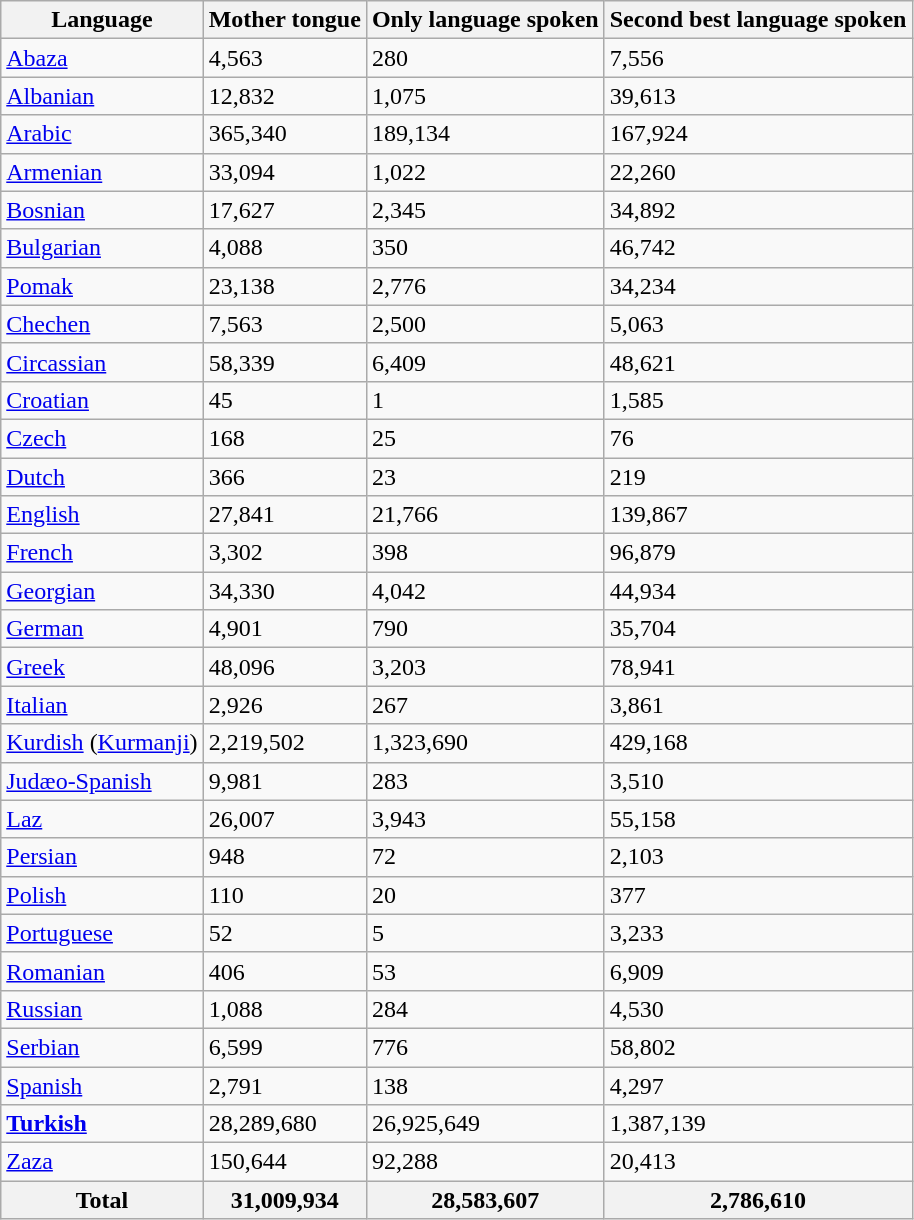<table class="wikitable sortable">
<tr>
<th>Language</th>
<th>Mother tongue</th>
<th>Only language spoken</th>
<th>Second best language spoken</th>
</tr>
<tr>
<td><a href='#'>Abaza</a></td>
<td>4,563</td>
<td>280</td>
<td>7,556</td>
</tr>
<tr>
<td><a href='#'>Albanian</a></td>
<td>12,832</td>
<td>1,075</td>
<td>39,613</td>
</tr>
<tr>
<td><a href='#'>Arabic</a></td>
<td>365,340</td>
<td>189,134</td>
<td>167,924</td>
</tr>
<tr>
<td><a href='#'>Armenian</a></td>
<td>33,094</td>
<td>1,022</td>
<td>22,260</td>
</tr>
<tr>
<td><a href='#'>Bosnian</a></td>
<td>17,627</td>
<td>2,345</td>
<td>34,892</td>
</tr>
<tr>
<td><a href='#'>Bulgarian</a></td>
<td>4,088</td>
<td>350</td>
<td>46,742</td>
</tr>
<tr>
<td><a href='#'>Pomak</a></td>
<td>23,138</td>
<td>2,776</td>
<td>34,234</td>
</tr>
<tr>
<td><a href='#'>Chechen</a></td>
<td>7,563</td>
<td>2,500</td>
<td>5,063</td>
</tr>
<tr>
<td><a href='#'>Circassian</a></td>
<td>58,339</td>
<td>6,409</td>
<td>48,621</td>
</tr>
<tr>
<td><a href='#'>Croatian</a></td>
<td>45</td>
<td>1</td>
<td>1,585</td>
</tr>
<tr>
<td><a href='#'>Czech</a></td>
<td>168</td>
<td>25</td>
<td>76</td>
</tr>
<tr>
<td><a href='#'>Dutch</a></td>
<td>366</td>
<td>23</td>
<td>219</td>
</tr>
<tr>
<td><a href='#'>English</a></td>
<td>27,841</td>
<td>21,766</td>
<td>139,867</td>
</tr>
<tr>
<td><a href='#'>French</a></td>
<td>3,302</td>
<td>398</td>
<td>96,879</td>
</tr>
<tr>
<td><a href='#'>Georgian</a></td>
<td>34,330</td>
<td>4,042</td>
<td>44,934</td>
</tr>
<tr>
<td><a href='#'>German</a></td>
<td>4,901</td>
<td>790</td>
<td>35,704</td>
</tr>
<tr>
<td><a href='#'>Greek</a></td>
<td>48,096</td>
<td>3,203</td>
<td>78,941</td>
</tr>
<tr>
<td><a href='#'>Italian</a></td>
<td>2,926</td>
<td>267</td>
<td>3,861</td>
</tr>
<tr>
<td><a href='#'>Kurdish</a> (<a href='#'>Kurmanji</a>)</td>
<td>2,219,502</td>
<td>1,323,690</td>
<td>429,168</td>
</tr>
<tr>
<td><a href='#'>Judæo-Spanish</a></td>
<td>9,981</td>
<td>283</td>
<td>3,510</td>
</tr>
<tr>
<td><a href='#'>Laz</a></td>
<td>26,007</td>
<td>3,943</td>
<td>55,158</td>
</tr>
<tr>
<td><a href='#'>Persian</a></td>
<td>948</td>
<td>72</td>
<td>2,103</td>
</tr>
<tr>
<td><a href='#'>Polish</a></td>
<td>110</td>
<td>20</td>
<td>377</td>
</tr>
<tr>
<td><a href='#'>Portuguese</a></td>
<td>52</td>
<td>5</td>
<td>3,233</td>
</tr>
<tr>
<td><a href='#'>Romanian</a></td>
<td>406</td>
<td>53</td>
<td>6,909</td>
</tr>
<tr>
<td><a href='#'>Russian</a></td>
<td>1,088</td>
<td>284</td>
<td>4,530</td>
</tr>
<tr>
<td><a href='#'>Serbian</a></td>
<td>6,599</td>
<td>776</td>
<td>58,802</td>
</tr>
<tr>
<td><a href='#'>Spanish</a></td>
<td>2,791</td>
<td>138</td>
<td>4,297</td>
</tr>
<tr>
<td><strong><a href='#'>Turkish</a></strong></td>
<td>28,289,680</td>
<td>26,925,649</td>
<td>1,387,139</td>
</tr>
<tr>
<td><a href='#'>Zaza</a></td>
<td>150,644</td>
<td>92,288</td>
<td>20,413</td>
</tr>
<tr>
<th><strong>Total</strong></th>
<th><strong>31,009,934</strong></th>
<th><strong>28,583,607</strong></th>
<th><strong>2,786,610</strong></th>
</tr>
</table>
